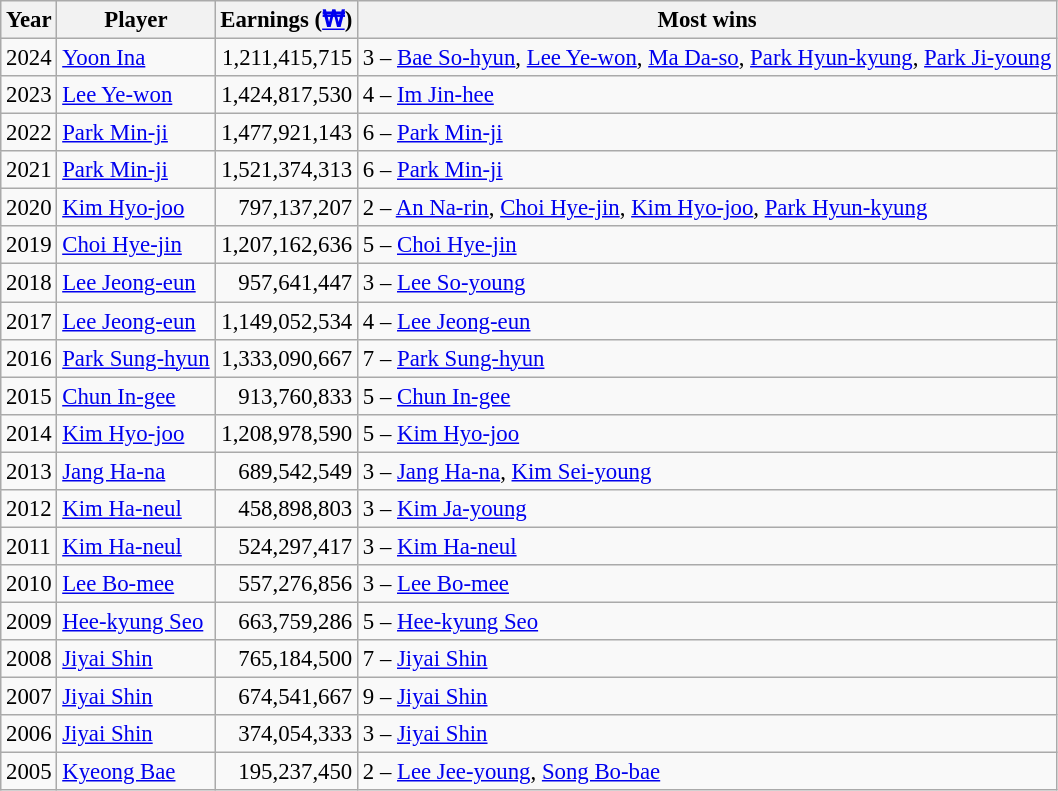<table class="wikitable" style="font-size:95%;">
<tr>
<th>Year</th>
<th>Player</th>
<th>Earnings (<a href='#'>₩</a>)</th>
<th>Most wins</th>
</tr>
<tr>
<td>2024</td>
<td> <a href='#'>Yoon Ina</a></td>
<td align=right>1,211,415,715</td>
<td>3 – <a href='#'>Bae So-hyun</a>, <a href='#'>Lee Ye-won</a>, <a href='#'>Ma Da-so</a>, <a href='#'>Park Hyun-kyung</a>, <a href='#'>Park Ji-young</a></td>
</tr>
<tr>
<td>2023</td>
<td> <a href='#'>Lee Ye-won</a></td>
<td align=right>1,424,817,530</td>
<td>4 – <a href='#'>Im Jin-hee</a></td>
</tr>
<tr>
<td>2022</td>
<td> <a href='#'>Park Min-ji</a></td>
<td align=right>1,477,921,143</td>
<td>6 – <a href='#'>Park Min-ji</a></td>
</tr>
<tr>
<td>2021</td>
<td> <a href='#'>Park Min-ji</a></td>
<td align=right>1,521,374,313</td>
<td>6 – <a href='#'>Park Min-ji</a></td>
</tr>
<tr>
<td>2020</td>
<td> <a href='#'>Kim Hyo-joo</a></td>
<td align=right>797,137,207</td>
<td>2 – <a href='#'>An Na-rin</a>, <a href='#'>Choi Hye-jin</a>, <a href='#'>Kim Hyo-joo</a>, <a href='#'>Park Hyun-kyung</a></td>
</tr>
<tr>
<td>2019</td>
<td> <a href='#'>Choi Hye-jin</a></td>
<td align=right>1,207,162,636</td>
<td>5 – <a href='#'>Choi Hye-jin</a></td>
</tr>
<tr>
<td>2018</td>
<td> <a href='#'>Lee Jeong-eun</a></td>
<td align=right>957,641,447</td>
<td>3 – <a href='#'>Lee So-young</a></td>
</tr>
<tr>
<td>2017</td>
<td> <a href='#'>Lee Jeong-eun</a></td>
<td align=right>1,149,052,534</td>
<td>4 – <a href='#'>Lee Jeong-eun</a></td>
</tr>
<tr>
<td>2016</td>
<td> <a href='#'>Park Sung-hyun</a></td>
<td align=right>1,333,090,667</td>
<td>7 – <a href='#'>Park Sung-hyun</a></td>
</tr>
<tr>
<td>2015</td>
<td> <a href='#'>Chun In-gee</a></td>
<td align=right>913,760,833</td>
<td>5 – <a href='#'>Chun In-gee</a></td>
</tr>
<tr>
<td>2014</td>
<td> <a href='#'>Kim Hyo-joo</a></td>
<td align=right>1,208,978,590</td>
<td>5 – <a href='#'>Kim Hyo-joo</a></td>
</tr>
<tr>
<td>2013</td>
<td> <a href='#'>Jang Ha-na</a></td>
<td align=right>689,542,549</td>
<td>3 – <a href='#'>Jang Ha-na</a>, <a href='#'>Kim Sei-young</a></td>
</tr>
<tr>
<td>2012</td>
<td> <a href='#'>Kim Ha-neul</a></td>
<td align=right>458,898,803</td>
<td>3 – <a href='#'>Kim Ja-young</a></td>
</tr>
<tr>
<td>2011</td>
<td> <a href='#'>Kim Ha-neul</a></td>
<td align=right>524,297,417</td>
<td>3 – <a href='#'>Kim Ha-neul</a></td>
</tr>
<tr>
<td>2010</td>
<td> <a href='#'>Lee Bo-mee</a></td>
<td align=right>557,276,856</td>
<td>3 – <a href='#'>Lee Bo-mee</a></td>
</tr>
<tr>
<td>2009</td>
<td> <a href='#'>Hee-kyung Seo</a></td>
<td align=right>663,759,286</td>
<td>5 – <a href='#'>Hee-kyung Seo</a></td>
</tr>
<tr>
<td>2008</td>
<td> <a href='#'>Jiyai Shin</a></td>
<td align=right>765,184,500</td>
<td>7 – <a href='#'>Jiyai Shin</a></td>
</tr>
<tr>
<td>2007</td>
<td> <a href='#'>Jiyai Shin</a></td>
<td align=right>674,541,667</td>
<td>9 – <a href='#'>Jiyai Shin</a></td>
</tr>
<tr>
<td>2006</td>
<td> <a href='#'>Jiyai Shin</a></td>
<td align=right>374,054,333</td>
<td>3 – <a href='#'>Jiyai Shin</a></td>
</tr>
<tr>
<td>2005</td>
<td> <a href='#'>Kyeong Bae</a></td>
<td align=right>195,237,450</td>
<td>2 – <a href='#'>Lee Jee-young</a>, <a href='#'>Song Bo-bae</a></td>
</tr>
</table>
